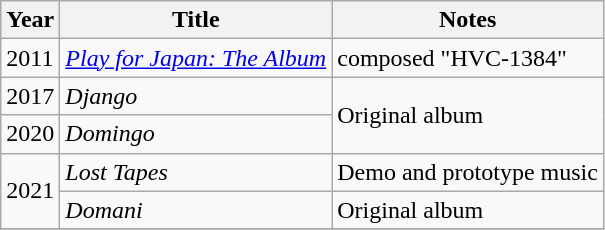<table class="wikitable sortable">
<tr>
<th>Year</th>
<th>Title</th>
<th>Notes</th>
</tr>
<tr>
<td>2011</td>
<td><em><a href='#'>Play for Japan: The Album</a></em></td>
<td>composed "HVC-1384"</td>
</tr>
<tr>
<td>2017</td>
<td><em>Django</em></td>
<td rowspan="2">Original album</td>
</tr>
<tr>
<td>2020</td>
<td><em>Domingo</em></td>
</tr>
<tr>
<td rowspan="2">2021</td>
<td><em>Lost Tapes</em></td>
<td>Demo and prototype music</td>
</tr>
<tr>
<td><em>Domani</em></td>
<td>Original album</td>
</tr>
<tr>
</tr>
</table>
